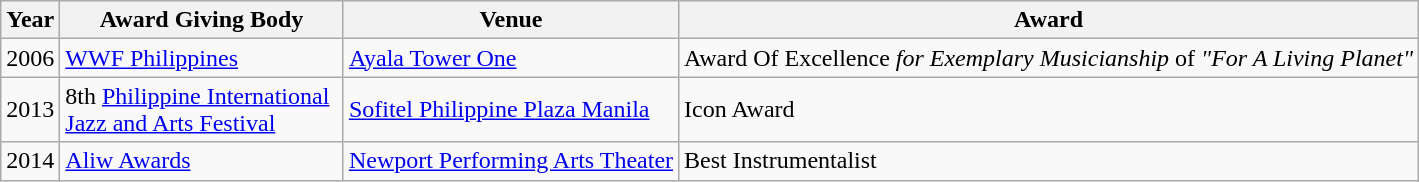<table class="wikitable">
<tr>
<th>Year</th>
<th style="width: 20%">Award Giving Body</th>
<th>Venue</th>
<th>Award</th>
</tr>
<tr>
<td>2006</td>
<td style="width: 150px"><a href='#'>WWF Philippines</a></td>
<td><a href='#'>Ayala Tower One</a></td>
<td>Award Of Excellence <em>for Exemplary Musicianship</em> of <em>"For A Living Planet"</em></td>
</tr>
<tr>
<td>2013</td>
<td style="width: 150px">8th <a href='#'>Philippine International Jazz and Arts Festival</a></td>
<td><a href='#'>Sofitel Philippine Plaza Manila</a></td>
<td>Icon Award</td>
</tr>
<tr>
<td>2014</td>
<td style="width: 150px"><a href='#'>Aliw Awards</a></td>
<td><a href='#'>Newport Performing Arts Theater</a></td>
<td>Best Instrumentalist</td>
</tr>
</table>
